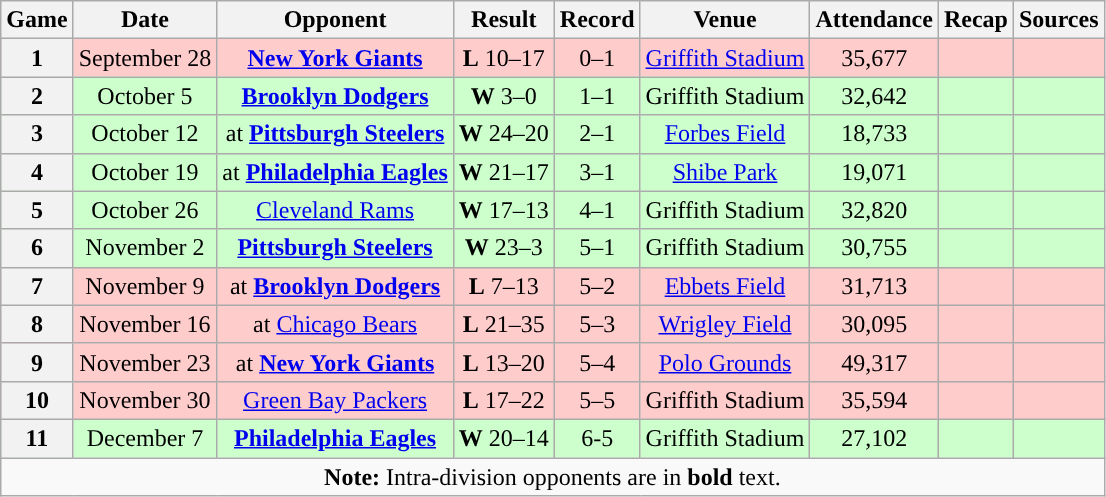<table class="wikitable" style="text-align:center">
<tr>
<th>Game</th>
<th>Date</th>
<th>Opponent</th>
<th>Result</th>
<th>Record</th>
<th>Venue</th>
<th>Attendance</th>
<th>Recap</th>
<th>Sources</th>
</tr>
<tr style="background:#fcc">
<th>1</th>
<td>September 28</td>
<td><strong><a href='#'>New York Giants</a></strong></td>
<td><strong>L</strong> 10–17</td>
<td>0–1</td>
<td><a href='#'>Griffith Stadium</a></td>
<td>35,677</td>
<td></td>
<td></td>
</tr>
<tr style="background:#cfc">
<th>2</th>
<td>October 5</td>
<td><strong><a href='#'>Brooklyn Dodgers</a></strong></td>
<td><strong>W</strong> 3–0</td>
<td>1–1</td>
<td>Griffith Stadium</td>
<td>32,642</td>
<td></td>
<td></td>
</tr>
<tr style="background:#cfc">
<th>3</th>
<td>October 12</td>
<td>at <strong><a href='#'>Pittsburgh Steelers</a></strong></td>
<td><strong>W</strong> 24–20</td>
<td>2–1</td>
<td><a href='#'>Forbes Field</a></td>
<td>18,733</td>
<td></td>
<td></td>
</tr>
<tr style="background:#cfc">
<th>4</th>
<td>October 19</td>
<td>at <strong><a href='#'>Philadelphia Eagles</a></strong></td>
<td><strong>W</strong> 21–17</td>
<td>3–1</td>
<td><a href='#'>Shibe Park</a></td>
<td>19,071</td>
<td></td>
<td></td>
</tr>
<tr style="background:#cfc">
<th>5</th>
<td>October 26</td>
<td><a href='#'>Cleveland Rams</a></td>
<td><strong>W</strong> 17–13</td>
<td>4–1</td>
<td>Griffith Stadium</td>
<td>32,820</td>
<td></td>
<td></td>
</tr>
<tr style="background:#cfc">
<th>6</th>
<td>November 2</td>
<td><strong><a href='#'>Pittsburgh Steelers</a></strong></td>
<td><strong>W</strong> 23–3</td>
<td>5–1</td>
<td>Griffith Stadium</td>
<td>30,755</td>
<td></td>
<td></td>
</tr>
<tr style="background:#fcc">
<th>7</th>
<td>November 9</td>
<td>at <strong><a href='#'>Brooklyn Dodgers</a></strong></td>
<td><strong>L</strong> 7–13</td>
<td>5–2</td>
<td><a href='#'>Ebbets Field</a></td>
<td>31,713</td>
<td></td>
<td></td>
</tr>
<tr style="background:#fcc">
<th>8</th>
<td>November 16</td>
<td>at <a href='#'>Chicago Bears</a></td>
<td><strong>L</strong> 21–35</td>
<td>5–3</td>
<td><a href='#'>Wrigley Field</a></td>
<td>30,095</td>
<td></td>
<td></td>
</tr>
<tr style="background:#fcc">
<th>9</th>
<td>November 23</td>
<td>at <strong><a href='#'>New York Giants</a></strong></td>
<td><strong>L</strong> 13–20</td>
<td>5–4</td>
<td><a href='#'>Polo Grounds</a></td>
<td>49,317</td>
<td></td>
<td></td>
</tr>
<tr style="background:#fcc">
<th>10</th>
<td>November 30</td>
<td><a href='#'>Green Bay Packers</a></td>
<td><strong>L</strong> 17–22</td>
<td>5–5</td>
<td>Griffith Stadium</td>
<td>35,594</td>
<td></td>
<td></td>
</tr>
<tr style="background:#cfc">
<th>11</th>
<td>December 7</td>
<td><strong><a href='#'>Philadelphia Eagles</a></strong></td>
<td><strong>W</strong> 20–14</td>
<td>6-5</td>
<td>Griffith Stadium</td>
<td>27,102</td>
<td></td>
<td></td>
</tr>
<tr>
<td colspan="10"><strong>Note:</strong> Intra-division opponents are in <strong>bold</strong> text.</td>
</tr>
</table>
